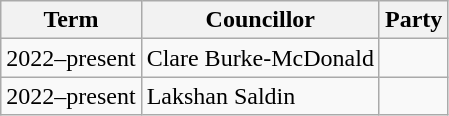<table class="wikitable">
<tr>
<th>Term</th>
<th>Councillor</th>
<th colspan=2>Party</th>
</tr>
<tr>
<td>2022–present</td>
<td>Clare Burke-McDonald</td>
<td></td>
</tr>
<tr>
<td>2022–present</td>
<td>Lakshan Saldin</td>
<td></td>
</tr>
</table>
